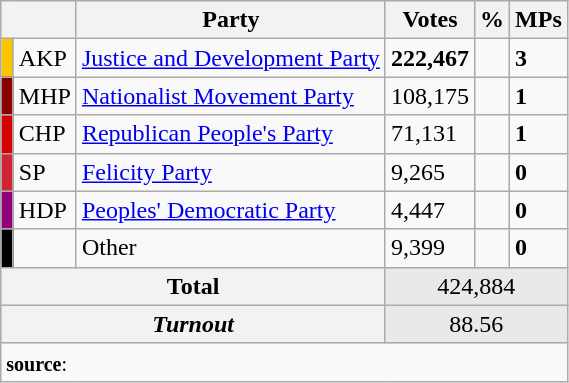<table class="wikitable">
<tr>
<th colspan="2" align="center"></th>
<th align="center">Party</th>
<th align="center">Votes</th>
<th align="center">%</th>
<th align="center">MPs</th>
</tr>
<tr align="left">
<td bgcolor="#FDC400" width="1"></td>
<td>AKP</td>
<td><a href='#'>Justice and Development Party</a></td>
<td><strong>222,467</strong></td>
<td><strong></strong></td>
<td><strong>3</strong></td>
</tr>
<tr align="left">
<td bgcolor="#870000" width="1"></td>
<td>MHP</td>
<td><a href='#'>Nationalist Movement Party</a></td>
<td>108,175</td>
<td></td>
<td><strong>1</strong></td>
</tr>
<tr align="left">
<td bgcolor="#d50000" width="1"></td>
<td>CHP</td>
<td><a href='#'>Republican People's Party</a></td>
<td>71,131</td>
<td></td>
<td><strong>1</strong></td>
</tr>
<tr align="left">
<td bgcolor="#D02433" width="1"></td>
<td>SP</td>
<td><a href='#'>Felicity Party</a></td>
<td>9,265</td>
<td></td>
<td><strong>0</strong></td>
</tr>
<tr align="left">
<td bgcolor="#91007B" width="1"></td>
<td>HDP</td>
<td><a href='#'>Peoples' Democratic Party</a></td>
<td>4,447</td>
<td></td>
<td><strong>0</strong></td>
</tr>
<tr align="left">
<td bgcolor=" " width="1"></td>
<td></td>
<td>Other</td>
<td>9,399</td>
<td></td>
<td><strong>0</strong></td>
</tr>
<tr align="left" style="background-color:#E9E9E9">
<th colspan="3" align="center"><strong>Total</strong></th>
<td colspan="5" align="center">424,884</td>
</tr>
<tr align="left" style="background-color:#E9E9E9">
<th colspan="3" align="center"><em>Turnout</em></th>
<td colspan="5" align="center">88.56</td>
</tr>
<tr>
<td colspan="9" align="left"><small><strong>source</strong>: </small></td>
</tr>
</table>
